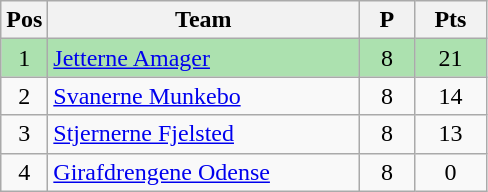<table class="wikitable" style="font-size: 100%">
<tr>
<th width=20>Pos</th>
<th width=200>Team</th>
<th width=30>P</th>
<th width=40>Pts</th>
</tr>
<tr align=center style="background:#ACE1AF;">
<td>1</td>
<td align="left"><a href='#'>Jetterne Amager</a></td>
<td>8</td>
<td>21</td>
</tr>
<tr align=center>
<td>2</td>
<td align="left"><a href='#'>Svanerne Munkebo</a></td>
<td>8</td>
<td>14</td>
</tr>
<tr align=center>
<td>3</td>
<td align="left"><a href='#'>Stjernerne Fjelsted</a></td>
<td>8</td>
<td>13</td>
</tr>
<tr align=center>
<td>4</td>
<td align="left"><a href='#'>Girafdrengene Odense</a></td>
<td>8</td>
<td>0</td>
</tr>
</table>
